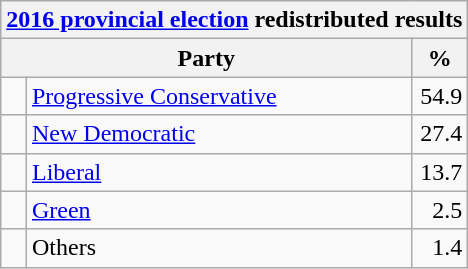<table class="wikitable">
<tr>
<th colspan="4"><a href='#'>2016 provincial election</a> redistributed results</th>
</tr>
<tr>
<th bgcolor="#DDDDFF" width="130px" colspan="2">Party</th>
<th bgcolor="#DDDDFF" width="30px">%</th>
</tr>
<tr>
<td> </td>
<td><a href='#'>Progressive Conservative</a></td>
<td align=right>54.9</td>
</tr>
<tr>
<td> </td>
<td><a href='#'>New Democratic</a></td>
<td align=right>27.4</td>
</tr>
<tr>
<td> </td>
<td><a href='#'>Liberal</a></td>
<td align=right>13.7</td>
</tr>
<tr>
<td> </td>
<td><a href='#'>Green</a></td>
<td align=right>2.5</td>
</tr>
<tr>
<td> </td>
<td>Others</td>
<td align=right>1.4</td>
</tr>
</table>
